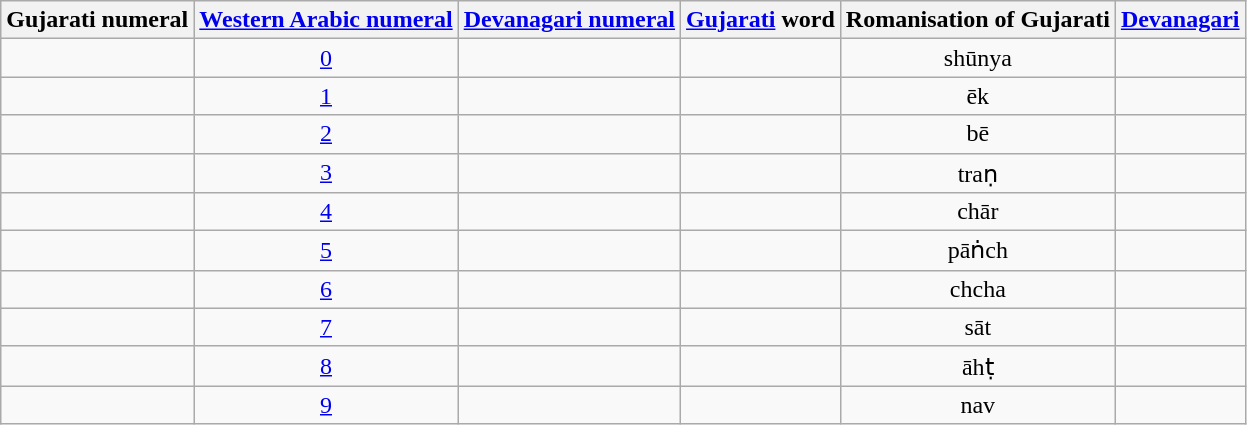<table class="wikitable" style="text-align:center;">
<tr>
<th>Gujarati numeral</th>
<th><a href='#'>Western Arabic numeral</a></th>
<th><a href='#'>Devanagari numeral</a></th>
<th><a href='#'>Gujarati</a> word</th>
<th>Romanisation of Gujarati</th>
<th><a href='#'>Devanagari</a></th>
</tr>
<tr>
<td></td>
<td><a href='#'>0</a></td>
<td></td>
<td></td>
<td>shūnya</td>
<td></td>
</tr>
<tr>
<td></td>
<td><a href='#'>1</a></td>
<td></td>
<td></td>
<td>ēk</td>
<td></td>
</tr>
<tr>
<td></td>
<td><a href='#'>2</a></td>
<td></td>
<td></td>
<td>bē</td>
<td></td>
</tr>
<tr>
<td></td>
<td><a href='#'>3</a></td>
<td></td>
<td></td>
<td>traṇ</td>
<td></td>
</tr>
<tr>
<td></td>
<td><a href='#'>4</a></td>
<td></td>
<td></td>
<td>chār</td>
<td></td>
</tr>
<tr>
<td></td>
<td><a href='#'>5</a></td>
<td></td>
<td></td>
<td>pāṅch</td>
<td></td>
</tr>
<tr>
<td></td>
<td><a href='#'>6</a></td>
<td></td>
<td></td>
<td>chcha</td>
<td></td>
</tr>
<tr>
<td></td>
<td><a href='#'>7</a></td>
<td></td>
<td></td>
<td>sāt</td>
<td></td>
</tr>
<tr>
<td></td>
<td><a href='#'>8</a></td>
<td></td>
<td></td>
<td>āhṭ</td>
<td></td>
</tr>
<tr>
<td></td>
<td><a href='#'>9</a></td>
<td></td>
<td></td>
<td>nav</td>
<td></td>
</tr>
</table>
